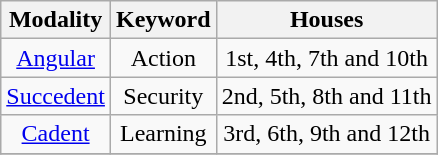<table class="wikitable" style="text-align:center">
<tr>
<th>Modality</th>
<th>Keyword</th>
<th>Houses</th>
</tr>
<tr>
<td><a href='#'>Angular</a></td>
<td>Action</td>
<td>1st, 4th, 7th and 10th</td>
</tr>
<tr>
<td><a href='#'>Succedent</a></td>
<td>Security</td>
<td>2nd, 5th, 8th and 11th</td>
</tr>
<tr>
<td><a href='#'>Cadent</a></td>
<td>Learning</td>
<td>3rd, 6th, 9th and 12th</td>
</tr>
<tr align=center>
</tr>
</table>
